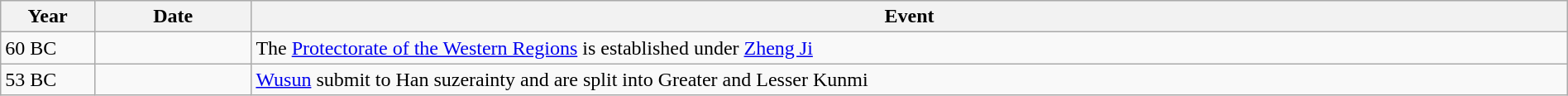<table class="wikitable" style="width:100%;">
<tr>
<th style="width:6%">Year</th>
<th style="width:10%">Date</th>
<th>Event</th>
</tr>
<tr>
<td>60 BC</td>
<td></td>
<td>The <a href='#'>Protectorate of the Western Regions</a> is established under <a href='#'>Zheng Ji</a></td>
</tr>
<tr>
<td>53 BC</td>
<td></td>
<td><a href='#'>Wusun</a> submit to Han suzerainty and are split into Greater and Lesser Kunmi</td>
</tr>
</table>
